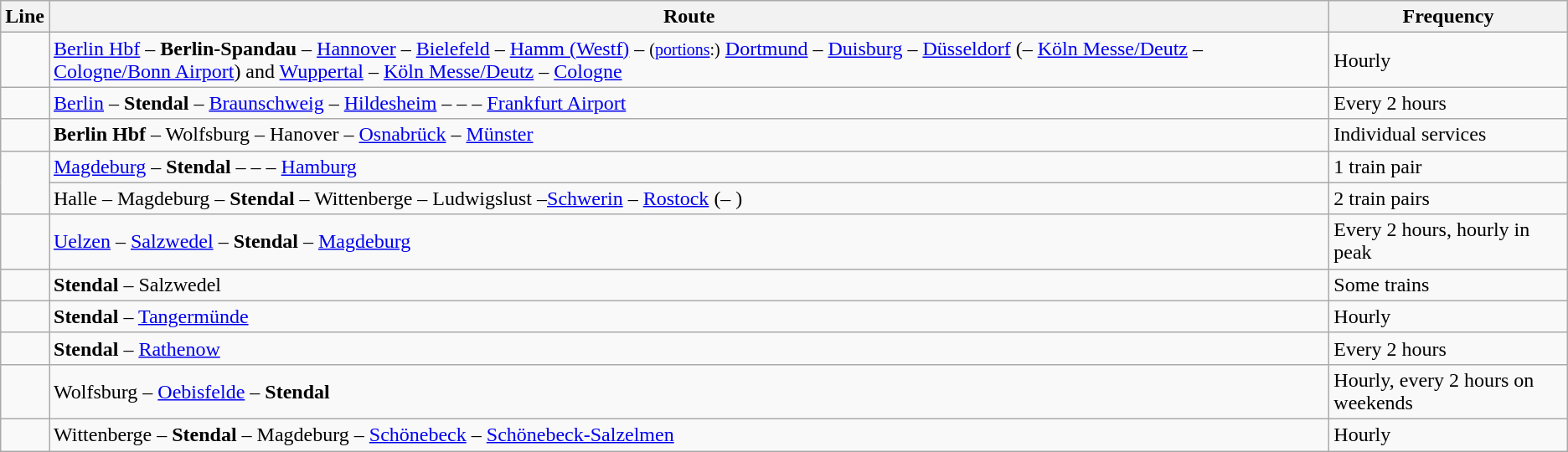<table class="wikitable vatop">
<tr>
<th>Line</th>
<th>Route</th>
<th>Frequency</th>
</tr>
<tr>
<td></td>
<td><a href='#'>Berlin Hbf</a> – <strong>Berlin-Spandau</strong> – <a href='#'>Hannover</a> – <a href='#'>Bielefeld</a> – <a href='#'>Hamm (Westf)</a> – <small>(<a href='#'>portions</a>:)</small> <a href='#'>Dortmund</a> – <a href='#'>Duisburg</a> – <a href='#'>Düsseldorf</a> (– <a href='#'>Köln Messe/Deutz</a> – <a href='#'>Cologne/Bonn Airport</a>) and <a href='#'>Wuppertal</a> – <a href='#'>Köln Messe/Deutz</a> – <a href='#'>Cologne</a></td>
<td>Hourly</td>
</tr>
<tr>
<td align="center"></td>
<td><a href='#'>Berlin</a> – <strong>Stendal</strong> – <a href='#'>Braunschweig</a> – <a href='#'>Hildesheim</a> –  –  – <a href='#'>Frankfurt Airport</a></td>
<td>Every 2 hours</td>
</tr>
<tr>
<td></td>
<td> <strong>Berlin Hbf</strong> – Wolfsburg – Hanover – <a href='#'>Osnabrück</a> – <a href='#'>Münster</a></td>
<td>Individual services</td>
</tr>
<tr>
<td align="center" rowspan=2></td>
<td><a href='#'>Magdeburg</a> – <strong>Stendal</strong> –  –  – <a href='#'>Hamburg</a></td>
<td>1 train pair</td>
</tr>
<tr>
<td> Halle – Magdeburg – <strong>Stendal</strong> – Wittenberge – Ludwigslust –<a href='#'>Schwerin</a> – <a href='#'>Rostock</a> (– )</td>
<td>2 train pairs</td>
</tr>
<tr>
<td align="center"></td>
<td><a href='#'>Uelzen</a> – <a href='#'>Salzwedel</a> – <strong>Stendal</strong> – <a href='#'>Magdeburg</a></td>
<td>Every 2 hours, hourly in peak</td>
</tr>
<tr>
<td align="center"></td>
<td><strong>Stendal</strong> – Salzwedel</td>
<td>Some trains</td>
</tr>
<tr>
<td align="center"></td>
<td><strong>Stendal</strong> – <a href='#'>Tangermünde</a></td>
<td>Hourly</td>
</tr>
<tr>
<td align="center"></td>
<td><strong>Stendal</strong> – <a href='#'>Rathenow</a></td>
<td>Every 2 hours</td>
</tr>
<tr>
<td align="center"></td>
<td>Wolfsburg – <a href='#'>Oebisfelde</a> – <strong>Stendal</strong></td>
<td>Hourly, every 2 hours on weekends</td>
</tr>
<tr>
<td align="center"></td>
<td>Wittenberge – <strong>Stendal</strong> – Magdeburg – <a href='#'>Schönebeck</a> – <a href='#'>Schönebeck-Salzelmen</a></td>
<td>Hourly</td>
</tr>
</table>
